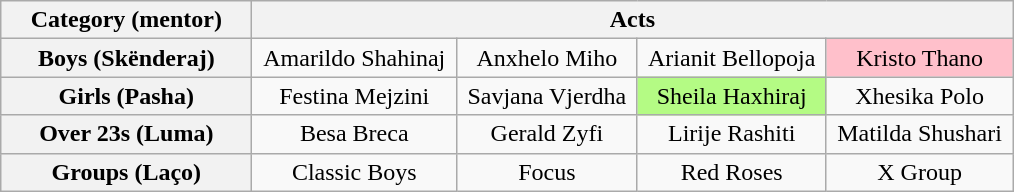<table class="wikitable" style="text-align:center">
<tr>
<th scope="col" style="width:160px;">Category (mentor)</th>
<th scope="col" colspan="4" style="width:500px;">Acts</th>
</tr>
<tr>
<th scope="row">Boys (Skënderaj)</th>
<td>Amarildo Shahinaj</td>
<td>Anxhelo Miho</td>
<td>Arianit Bellopoja</td>
<td bgcolor="pink">Kristo Thano</td>
</tr>
<tr>
<th scope="row">Girls (Pasha)</th>
<td>Festina Mejzini</td>
<td>Savjana Vjerdha</td>
<td bgcolor="#B4FB84">Sheila Haxhiraj</td>
<td>Xhesika Polo</td>
</tr>
<tr>
<th scope="row">Over 23s (Luma)</th>
<td>Besa Breca</td>
<td>Gerald Zyfi</td>
<td>Lirije Rashiti</td>
<td>Matilda Shushari</td>
</tr>
<tr>
<th scope="row">Groups (Laço)</th>
<td>Classic Boys</td>
<td>Focus</td>
<td>Red Roses</td>
<td>X Group</td>
</tr>
</table>
